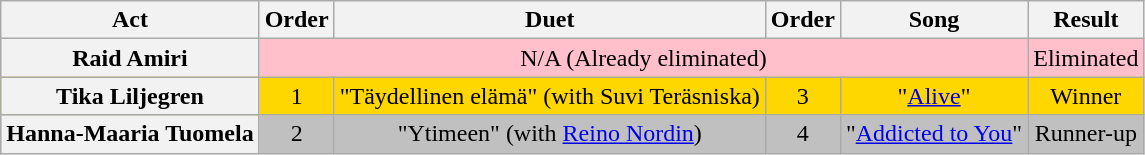<table class="wikitable plainrowheaders" style="text-align:center;">
<tr>
<th>Act</th>
<th>Order</th>
<th>Duet</th>
<th>Order</th>
<th>Song</th>
<th>Result</th>
</tr>
<tr bgcolor="pink">
<th scope="row">Raid Amiri</th>
<td colspan="4">N/A (Already eliminated)</td>
<td>Eliminated</td>
</tr>
<tr bgcolor="gold">
<th scope="row">Tika Liljegren</th>
<td>1</td>
<td>"Täydellinen elämä" (with Suvi Teräsniska)</td>
<td>3</td>
<td>"<a href='#'>Alive</a>"</td>
<td>Winner</td>
</tr>
<tr bgcolor="silver">
<th scope="row">Hanna-Maaria Tuomela</th>
<td>2</td>
<td>"Ytimeen" (with <a href='#'>Reino Nordin</a>)</td>
<td>4</td>
<td>"<a href='#'>Addicted to You</a>"</td>
<td>Runner-up</td>
</tr>
</table>
